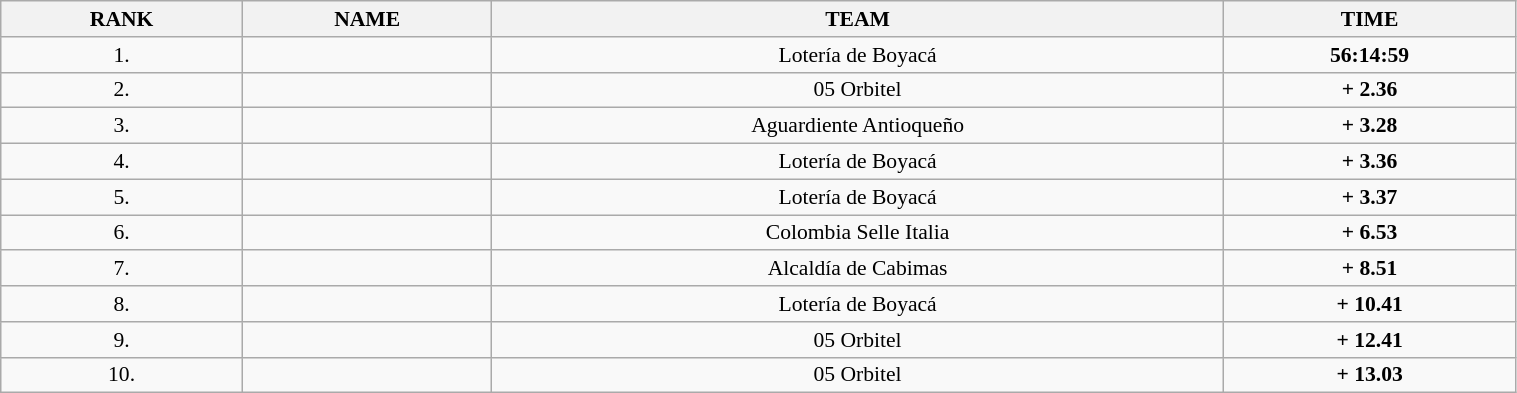<table class=wikitable style="font-size:90%" width="80%">
<tr>
<th>RANK</th>
<th>NAME</th>
<th>TEAM</th>
<th>TIME</th>
</tr>
<tr>
<td align="center">1.</td>
<td></td>
<td align="center">Lotería de Boyacá</td>
<td align="center"><strong>56:14:59</strong></td>
</tr>
<tr>
<td align="center">2.</td>
<td></td>
<td align="center">05 Orbitel</td>
<td align="center"><strong>+ 2.36</strong></td>
</tr>
<tr>
<td align="center">3.</td>
<td></td>
<td align="center">Aguardiente Antioqueño</td>
<td align="center"><strong>+ 3.28</strong></td>
</tr>
<tr>
<td align="center">4.</td>
<td></td>
<td align="center">Lotería de Boyacá</td>
<td align="center"><strong>+ 3.36</strong></td>
</tr>
<tr>
<td align="center">5.</td>
<td></td>
<td align="center">Lotería de Boyacá</td>
<td align="center"><strong>+ 3.37</strong></td>
</tr>
<tr>
<td align="center">6.</td>
<td></td>
<td align="center">Colombia Selle Italia</td>
<td align="center"><strong>+ 6.53</strong></td>
</tr>
<tr>
<td align="center">7.</td>
<td></td>
<td align="center">Alcaldía de Cabimas</td>
<td align="center"><strong>+ 8.51</strong></td>
</tr>
<tr>
<td align="center">8.</td>
<td></td>
<td align="center">Lotería de Boyacá</td>
<td align="center"><strong>+ 10.41</strong></td>
</tr>
<tr>
<td align="center">9.</td>
<td></td>
<td align="center">05 Orbitel</td>
<td align="center"><strong>+ 12.41</strong></td>
</tr>
<tr>
<td align="center">10.</td>
<td></td>
<td align="center">05 Orbitel</td>
<td align="center"><strong>+ 13.03</strong></td>
</tr>
</table>
